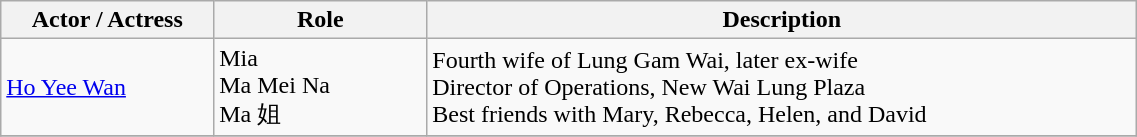<table class="wikitable" style="width:60%;">
<tr>
<th style="width:12%">Actor / Actress</th>
<th style="width:12%">Role</th>
<th style="width:40%">Description</th>
</tr>
<tr>
<td><a href='#'>Ho Yee Wan</a></td>
<td>Mia <br> Ma Mei Na<br> Ma 姐</td>
<td>Fourth wife of Lung Gam Wai, later ex-wife<br>Director of Operations, New Wai Lung Plaza<br>Best friends with Mary, Rebecca, Helen, and David</td>
</tr>
<tr>
</tr>
</table>
